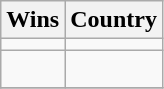<table class="wikitable">
<tr>
<th>Wins</th>
<th>Country</th>
</tr>
<tr>
<td></td>
<td></td>
</tr>
<tr>
<td></td>
<td><br></td>
</tr>
<tr>
</tr>
</table>
